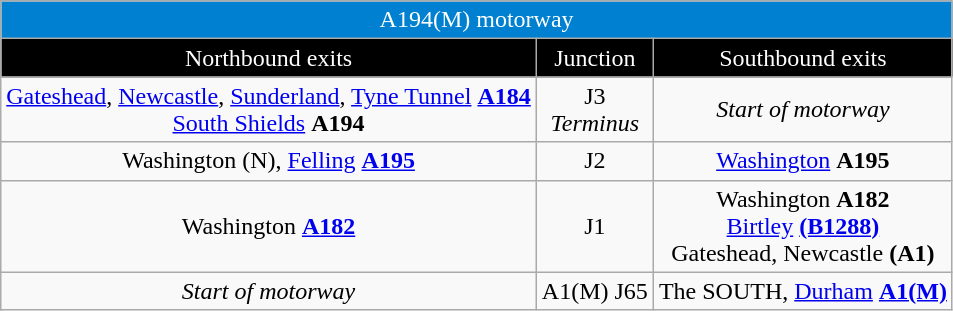<table border=1 cellpadding=2 style="margin-left:1em; margin-bottom: 1em;  border-collapse: collapse; " class="wikitable">
<tr align="center" bgcolor="0080d0" style="color: white;">
<td colspan="3">A194(M) motorway</td>
</tr>
<tr align="center" bgcolor="000000" style="color: white">
<td>Northbound exits</td>
<td>Junction</td>
<td>Southbound exits</td>
</tr>
<tr align="center">
<td><a href='#'>Gateshead</a>, <a href='#'>Newcastle</a>, <a href='#'>Sunderland</a>, <a href='#'>Tyne Tunnel</a> <a href='#'><span><strong>A184</strong></span></a><br><a href='#'>South Shields</a> <span><strong>A194</strong></span></td>
<td>J3<br><em>Terminus</em></td>
<td><em>Start of motorway</em></td>
</tr>
<tr align="center">
<td>Washington (N), <a href='#'>Felling</a> <a href='#'><span><strong>A195</strong></span></a></td>
<td>J2</td>
<td><a href='#'>Washington</a> <span><strong>A195</strong></span></td>
</tr>
<tr align="center">
<td>Washington <a href='#'><span><strong>A182</strong></span></a></td>
<td>J1</td>
<td>Washington <span><strong>A182</strong></span><br><a href='#'>Birtley</a> <a href='#'><span><strong>(B1288)</strong></span></a><br>Gateshead, Newcastle <span><strong>(A1)</strong></span></td>
</tr>
<tr align="center">
<td><em>Start of motorway</em></td>
<td>A1(M) J65</td>
<td>The SOUTH, <a href='#'>Durham</a> <a href='#'><span><strong>A1(M)</strong></span></a></td>
</tr>
</table>
